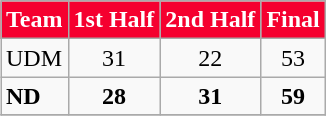<table class="wikitable" align=right>
<tr style="background: #F5002F; color: #FFFFFF">
<td><strong>Team</strong></td>
<td><strong>1st Half</strong></td>
<td><strong>2nd Half</strong></td>
<td><strong>Final</strong></td>
</tr>
<tr>
<td>UDM</td>
<td align=center>31</td>
<td align=center>22</td>
<td align=center>53</td>
</tr>
<tr>
<td><strong>ND</strong></td>
<td align=center><strong>28</strong></td>
<td align=center><strong>31</strong></td>
<td align=center><strong>59</strong></td>
</tr>
<tr>
</tr>
</table>
